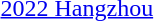<table>
<tr>
<td><a href='#'>2022 Hangzhou</a></td>
<td></td>
<td></td>
<td></td>
</tr>
</table>
